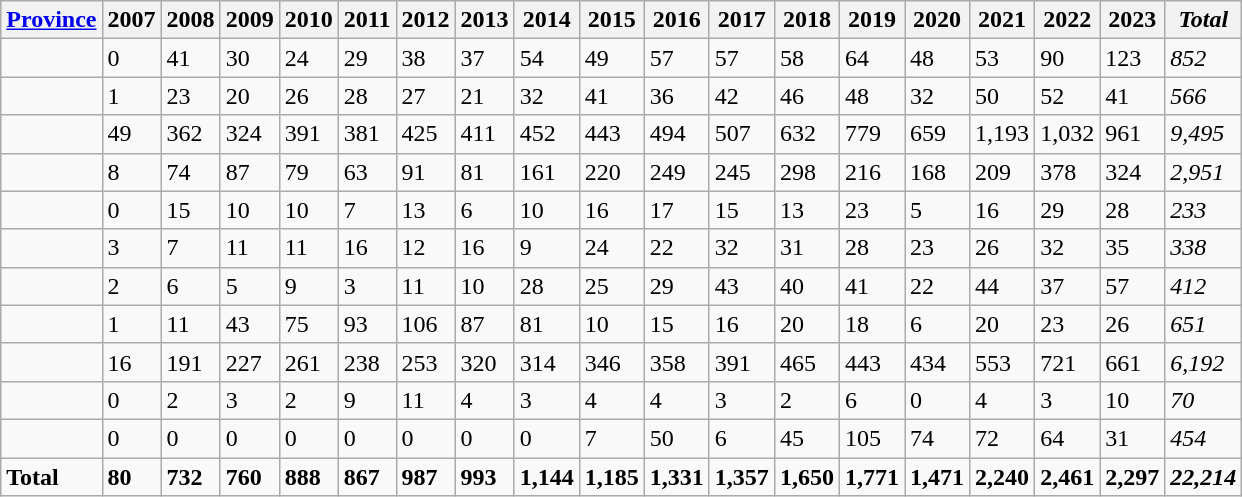<table class="wikitable" style="text-align:left">
<tr>
<th><a href='#'>Province</a></th>
<th>2007</th>
<th>2008</th>
<th>2009</th>
<th>2010</th>
<th>2011</th>
<th>2012</th>
<th>2013</th>
<th>2014</th>
<th>2015</th>
<th>2016</th>
<th>2017</th>
<th>2018</th>
<th>2019</th>
<th>2020</th>
<th>2021</th>
<th>2022</th>
<th>2023</th>
<th><em>Total</em></th>
</tr>
<tr>
<td style="text-align:left"></td>
<td>0</td>
<td>41</td>
<td>30</td>
<td>24</td>
<td>29</td>
<td>38</td>
<td>37</td>
<td>54</td>
<td>49</td>
<td>57</td>
<td>57</td>
<td>58</td>
<td>64</td>
<td>48</td>
<td>53</td>
<td>90</td>
<td>123</td>
<td><em>852</em></td>
</tr>
<tr>
<td style="text-align:left"></td>
<td>1</td>
<td>23</td>
<td>20</td>
<td>26</td>
<td>28</td>
<td>27</td>
<td>21</td>
<td>32</td>
<td>41</td>
<td>36</td>
<td>42</td>
<td>46</td>
<td>48</td>
<td>32</td>
<td>50</td>
<td>52</td>
<td>41</td>
<td><em>566</em></td>
</tr>
<tr>
<td style="text-align:left"></td>
<td>49</td>
<td>362</td>
<td>324</td>
<td>391</td>
<td>381</td>
<td>425</td>
<td>411</td>
<td>452</td>
<td>443</td>
<td>494</td>
<td>507</td>
<td>632</td>
<td>779</td>
<td>659</td>
<td>1,193</td>
<td>1,032</td>
<td>961</td>
<td><em>9,495</em></td>
</tr>
<tr>
<td style="text-align:left"></td>
<td>8</td>
<td>74</td>
<td>87</td>
<td>79</td>
<td>63</td>
<td>91</td>
<td>81</td>
<td>161</td>
<td>220</td>
<td>249</td>
<td>245</td>
<td>298</td>
<td>216</td>
<td>168</td>
<td>209</td>
<td>378</td>
<td>324</td>
<td><em>2,951</em></td>
</tr>
<tr>
<td style="text-align:left"></td>
<td>0</td>
<td>15</td>
<td>10</td>
<td>10</td>
<td>7</td>
<td>13</td>
<td>6</td>
<td>10</td>
<td>16</td>
<td>17</td>
<td>15</td>
<td>13</td>
<td>23</td>
<td>5</td>
<td>16</td>
<td>29</td>
<td>28</td>
<td><em>233</em></td>
</tr>
<tr>
<td style="text-align:left"></td>
<td>3</td>
<td>7</td>
<td>11</td>
<td>11</td>
<td>16</td>
<td>12</td>
<td>16</td>
<td>9</td>
<td>24</td>
<td>22</td>
<td>32</td>
<td>31</td>
<td>28</td>
<td>23</td>
<td>26</td>
<td>32</td>
<td>35</td>
<td><em>338</em></td>
</tr>
<tr>
<td style="text-align:left"></td>
<td>2</td>
<td>6</td>
<td>5</td>
<td>9</td>
<td>3</td>
<td>11</td>
<td>10</td>
<td>28</td>
<td>25</td>
<td>29</td>
<td>43</td>
<td>40</td>
<td>41</td>
<td>22</td>
<td>44</td>
<td>37</td>
<td>57</td>
<td><em>412</em></td>
</tr>
<tr>
<td style="text-align:left"></td>
<td>1</td>
<td>11</td>
<td>43</td>
<td>75</td>
<td>93</td>
<td>106</td>
<td>87</td>
<td>81</td>
<td>10</td>
<td>15</td>
<td>16</td>
<td>20</td>
<td>18</td>
<td>6</td>
<td>20</td>
<td>23</td>
<td>26</td>
<td><em>651</em></td>
</tr>
<tr>
<td style="text-align:left"></td>
<td>16</td>
<td>191</td>
<td>227</td>
<td>261</td>
<td>238</td>
<td>253</td>
<td>320</td>
<td>314</td>
<td>346</td>
<td>358</td>
<td>391</td>
<td>465</td>
<td>443</td>
<td>434</td>
<td>553</td>
<td>721</td>
<td>661</td>
<td><em>6,192</em></td>
</tr>
<tr>
<td style="text-align:left"></td>
<td>0</td>
<td>2</td>
<td>3</td>
<td>2</td>
<td>9</td>
<td>11</td>
<td>4</td>
<td>3</td>
<td>4</td>
<td>4</td>
<td>3</td>
<td>2</td>
<td>6</td>
<td>0</td>
<td>4</td>
<td>3</td>
<td>10</td>
<td><em>70</em></td>
</tr>
<tr>
<td style="text-align:left"></td>
<td>0</td>
<td>0</td>
<td>0</td>
<td>0</td>
<td>0</td>
<td>0</td>
<td>0</td>
<td>0</td>
<td>7</td>
<td>50</td>
<td>6</td>
<td>45</td>
<td>105</td>
<td>74</td>
<td>72</td>
<td>64</td>
<td>31</td>
<td><em>454</em></td>
</tr>
<tr>
<td style="text-align:left"><strong>Total</strong></td>
<td><strong>80</strong></td>
<td><strong>732</strong></td>
<td><strong>760</strong></td>
<td><strong>888</strong></td>
<td><strong>867</strong></td>
<td><strong>987</strong></td>
<td><strong>993</strong></td>
<td><strong>1,144</strong></td>
<td><strong>1,185</strong></td>
<td><strong>1,331</strong></td>
<td><strong>1,357</strong></td>
<td><strong>1,650</strong></td>
<td><strong>1,771</strong></td>
<td><strong>1,471</strong></td>
<td><strong>2,240</strong></td>
<td><strong>2,461</strong></td>
<td><strong>2,297</strong></td>
<td><strong><em>22,214</em></strong></td>
</tr>
</table>
